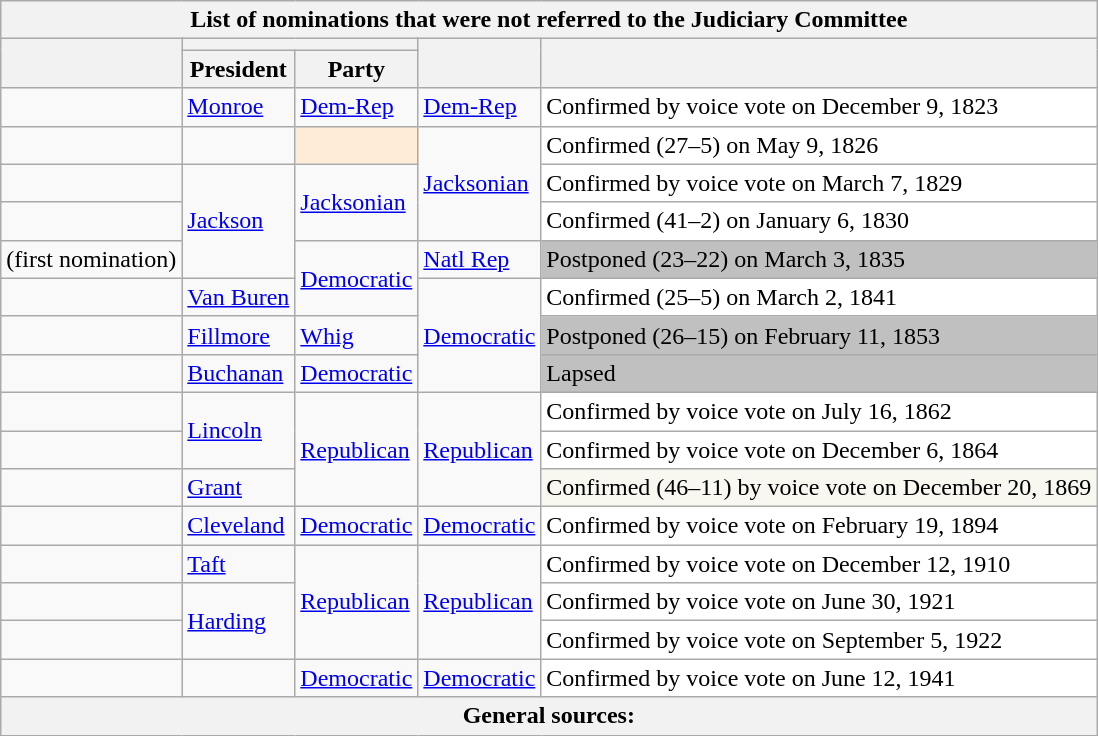<table class="wikitable sortable">
<tr>
<th colspan=5>List of nominations that were not referred to the Judiciary Committee</th>
</tr>
<tr>
<th rowspan=2></th>
<th colspan=2></th>
<th rowspan=2></th>
<th rowspan=2></th>
</tr>
<tr>
<th>President</th>
<th>Party</th>
</tr>
<tr>
<td></td>
<td><a href='#'>Monroe</a></td>
<td><a href='#'>Dem-Rep</a></td>
<td><a href='#'>Dem-Rep</a></td>
<td data-sort-value="Confirmed" bgcolor="#ffffff">Confirmed by voice vote on December 9, 1823</td>
</tr>
<tr>
<td></td>
<td></td>
<td style="background: #ffecd7"></td>
<td rowspan=3 ><a href='#'>Jacksonian</a></td>
<td data-sort-value="Confirmed" bgcolor="#ffffff">Confirmed (27–5) on May 9, 1826</td>
</tr>
<tr>
<td></td>
<td rowspan=3><a href='#'>Jackson</a></td>
<td rowspan=2 ><a href='#'>Jacksonian</a></td>
<td data-sort-value="Confirmed" bgcolor="#ffffff">Confirmed by voice vote on March 7, 1829</td>
</tr>
<tr>
<td></td>
<td data-sort-value="Confirmed" bgcolor="#ffffff">Confirmed (41–2) on January 6, 1830</td>
</tr>
<tr>
<td> (first nomination)</td>
<td rowspan=2 ><a href='#'>Democratic</a></td>
<td><a href='#'>Natl Rep</a></td>
<td bgcolor="#c0c0c0">Postponed (23–22) on March 3, 1835</td>
</tr>
<tr>
<td></td>
<td><a href='#'>Van Buren</a></td>
<td rowspan=3 ><a href='#'>Democratic</a></td>
<td data-sort-value="Confirmed" bgcolor="#ffffff">Confirmed (25–5) on March 2, 1841</td>
</tr>
<tr>
<td></td>
<td><a href='#'>Fillmore</a></td>
<td><a href='#'>Whig</a></td>
<td bgcolor="#c0c0c0">Postponed (26–15) on February 11, 1853</td>
</tr>
<tr>
<td></td>
<td><a href='#'>Buchanan</a></td>
<td><a href='#'>Democratic</a></td>
<td bgcolor="#c0c0c0">Lapsed</td>
</tr>
<tr>
<td></td>
<td rowspan=2><a href='#'>Lincoln</a></td>
<td rowspan=3 ><a href='#'>Republican</a></td>
<td rowspan=3 ><a href='#'>Republican</a></td>
<td data-sort-value="Confirmed" bgcolor="#ffffff">Confirmed by voice vote on July 16, 1862</td>
</tr>
<tr>
<td></td>
<td data-sort-value="Confirmed" bgcolor="#ffffff">Confirmed by voice vote on December 6, 1864</td>
</tr>
<tr>
<td></td>
<td><a href='#'>Grant</a></td>
<td data-sort-value="Died" bgcolor="#f8f8f1">Confirmed (46–11) by voice vote on December 20, 1869</td>
</tr>
<tr>
<td></td>
<td><a href='#'>Cleveland</a></td>
<td><a href='#'>Democratic</a></td>
<td><a href='#'>Democratic</a></td>
<td data-sort-value="Confirmed" bgcolor="#ffffff">Confirmed by voice vote on February 19, 1894</td>
</tr>
<tr>
<td></td>
<td><a href='#'>Taft</a></td>
<td rowspan=3 ><a href='#'>Republican</a></td>
<td rowspan=3 ><a href='#'>Republican</a></td>
<td bgcolor="#ffffff">Confirmed by voice vote on December 12, 1910</td>
</tr>
<tr>
<td></td>
<td rowspan=2><a href='#'>Harding</a></td>
<td data-sort-value="Confirmed" bgcolor="#ffffff">Confirmed by voice vote on June 30, 1921</td>
</tr>
<tr>
<td></td>
<td data-sort-value="Confirmed" bgcolor="#ffffff">Confirmed by voice vote on September 5, 1922</td>
</tr>
<tr>
<td></td>
<td></td>
<td><a href='#'>Democratic</a></td>
<td><a href='#'>Democratic</a></td>
<td data-sort-value="Confirmed" bgcolor="#ffffff">Confirmed by voice vote on June 12, 1941</td>
</tr>
<tr>
<th colspan=20>General sources:</th>
</tr>
</table>
